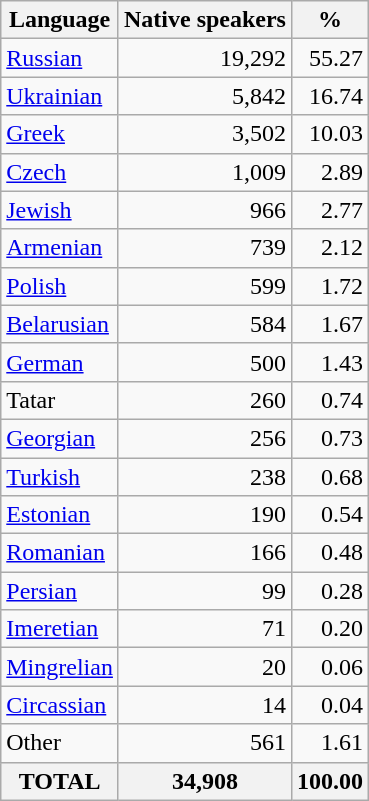<table class="wikitable sortable">
<tr>
<th>Language</th>
<th>Native speakers</th>
<th>%</th>
</tr>
<tr>
<td><a href='#'>Russian</a></td>
<td align="right">19,292</td>
<td align="right">55.27</td>
</tr>
<tr>
<td><a href='#'>Ukrainian</a></td>
<td align="right">5,842</td>
<td align="right">16.74</td>
</tr>
<tr>
<td><a href='#'>Greek</a></td>
<td align="right">3,502</td>
<td align="right">10.03</td>
</tr>
<tr>
<td><a href='#'>Czech</a></td>
<td align="right">1,009</td>
<td align="right">2.89</td>
</tr>
<tr>
<td><a href='#'>Jewish</a></td>
<td align="right">966</td>
<td align="right">2.77</td>
</tr>
<tr>
<td><a href='#'>Armenian</a></td>
<td align="right">739</td>
<td align="right">2.12</td>
</tr>
<tr>
<td><a href='#'>Polish</a></td>
<td align="right">599</td>
<td align="right">1.72</td>
</tr>
<tr>
<td><a href='#'>Belarusian</a></td>
<td align="right">584</td>
<td align="right">1.67</td>
</tr>
<tr>
<td><a href='#'>German</a></td>
<td align="right">500</td>
<td align="right">1.43</td>
</tr>
<tr>
<td>Tatar</td>
<td align="right">260</td>
<td align="right">0.74</td>
</tr>
<tr>
<td><a href='#'>Georgian</a></td>
<td align="right">256</td>
<td align="right">0.73</td>
</tr>
<tr>
<td><a href='#'>Turkish</a></td>
<td align="right">238</td>
<td align="right">0.68</td>
</tr>
<tr>
<td><a href='#'>Estonian</a></td>
<td align="right">190</td>
<td align="right">0.54</td>
</tr>
<tr>
<td><a href='#'>Romanian</a></td>
<td align="right">166</td>
<td align="right">0.48</td>
</tr>
<tr>
<td><a href='#'>Persian</a></td>
<td align="right">99</td>
<td align="right">0.28</td>
</tr>
<tr>
<td><a href='#'>Imeretian</a></td>
<td align="right">71</td>
<td align="right">0.20</td>
</tr>
<tr>
<td><a href='#'>Mingrelian</a></td>
<td align="right">20</td>
<td align="right">0.06</td>
</tr>
<tr>
<td><a href='#'>Circassian</a></td>
<td align="right">14</td>
<td align="right">0.04</td>
</tr>
<tr>
<td>Other</td>
<td align="right">561</td>
<td align="right">1.61</td>
</tr>
<tr>
<th>TOTAL</th>
<th>34,908</th>
<th>100.00</th>
</tr>
</table>
